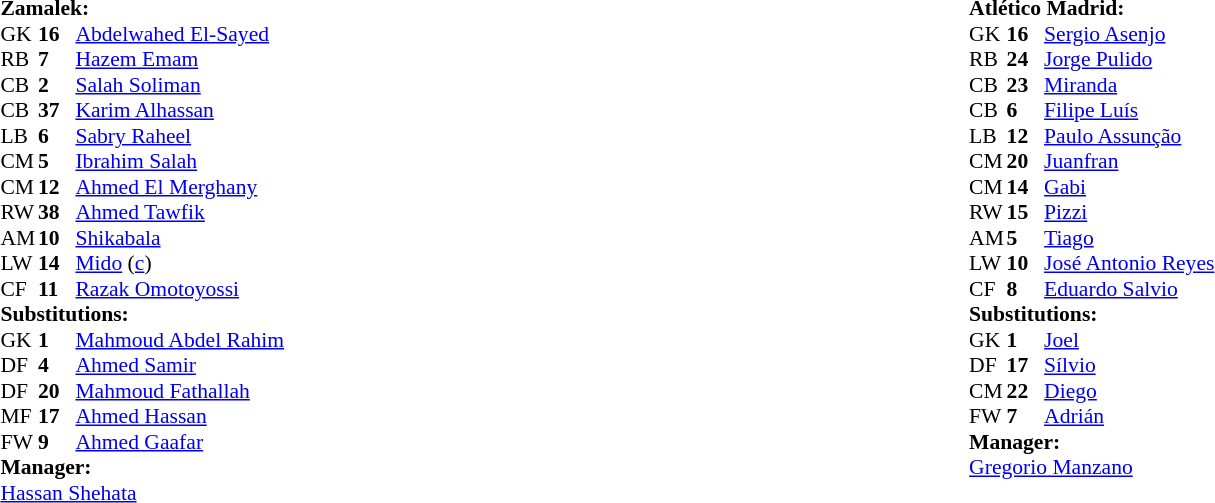<table width="100%">
<tr>
<td valign="top" width="50%"><br><table style="font-size: 90%" cellspacing="0" cellpadding="0" align=center>
<tr>
<td colspan=4><strong>Zamalek:</strong></td>
</tr>
<tr>
<th width="25"></th>
<th width="25"></th>
</tr>
<tr>
<td>GK</td>
<td><strong>16</strong></td>
<td> <a href='#'>Abdelwahed El-Sayed</a></td>
</tr>
<tr>
<td>RB</td>
<td><strong>7</strong></td>
<td> <a href='#'>Hazem Emam</a></td>
<td></td>
<td></td>
</tr>
<tr>
<td>CB</td>
<td><strong>2</strong></td>
<td> <a href='#'>Salah Soliman</a></td>
</tr>
<tr>
<td>CB</td>
<td><strong>37</strong></td>
<td> <a href='#'>Karim Alhassan</a></td>
</tr>
<tr>
<td>LB</td>
<td><strong>6</strong></td>
<td> <a href='#'>Sabry Raheel</a></td>
</tr>
<tr>
<td>CM</td>
<td><strong>5</strong></td>
<td> <a href='#'>Ibrahim Salah</a></td>
<td></td>
<td></td>
</tr>
<tr>
<td>CM</td>
<td><strong>12</strong></td>
<td> <a href='#'>Ahmed El Merghany</a></td>
<td></td>
<td></td>
</tr>
<tr>
<td>RW</td>
<td><strong>38</strong></td>
<td> <a href='#'>Ahmed Tawfik</a></td>
</tr>
<tr>
<td>AM</td>
<td><strong>10</strong></td>
<td> <a href='#'>Shikabala</a></td>
</tr>
<tr>
<td>LW</td>
<td><strong>14</strong></td>
<td> <a href='#'>Mido</a> (<a href='#'>c</a>)</td>
<td></td>
<td></td>
</tr>
<tr>
<td>CF</td>
<td><strong>11</strong></td>
<td> <a href='#'>Razak Omotoyossi</a></td>
<td></td>
<td></td>
</tr>
<tr>
</tr>
<tr>
<td colspan=3><strong>Substitutions:</strong></td>
</tr>
<tr>
<td>GK</td>
<td><strong>1</strong></td>
<td> <a href='#'>Mahmoud Abdel Rahim</a></td>
<td></td>
<td></td>
</tr>
<tr>
<td>DF</td>
<td><strong>4</strong></td>
<td> <a href='#'>Ahmed Samir</a></td>
<td></td>
<td></td>
</tr>
<tr>
<td>DF</td>
<td><strong>20</strong></td>
<td> <a href='#'>Mahmoud Fathallah</a></td>
<td></td>
<td></td>
</tr>
<tr>
<td>MF</td>
<td><strong>17</strong></td>
<td> <a href='#'>Ahmed Hassan</a></td>
<td></td>
<td></td>
</tr>
<tr>
<td>FW</td>
<td><strong>9</strong></td>
<td> <a href='#'>Ahmed Gaafar</a></td>
<td></td>
<td></td>
</tr>
<tr>
<td colspan=3><strong>Manager:</strong></td>
</tr>
<tr>
<td colspan=3> <a href='#'>Hassan Shehata</a></td>
</tr>
</table>
</td>
<td valign="top"></td>
<td valign="top" width="50%"><br><table style="font-size: 90%" cellspacing="0" cellpadding="0" align="center">
<tr>
<td colspan=4><strong>Atlético Madrid:</strong></td>
</tr>
<tr>
<th width=25></th>
<th width=25></th>
</tr>
<tr>
<td>GK</td>
<td><strong>16</strong></td>
<td> <a href='#'>Sergio Asenjo</a></td>
<td></td>
<td></td>
</tr>
<tr>
<td>RB</td>
<td><strong>24</strong></td>
<td> <a href='#'>Jorge Pulido</a></td>
</tr>
<tr>
<td>CB</td>
<td><strong>23</strong></td>
<td> <a href='#'>Miranda</a></td>
</tr>
<tr>
<td>CB</td>
<td><strong>6</strong></td>
<td> <a href='#'>Filipe Luís</a></td>
</tr>
<tr>
<td>LB</td>
<td><strong>12</strong></td>
<td> <a href='#'>Paulo Assunção</a></td>
</tr>
<tr>
<td>CM</td>
<td><strong>20</strong></td>
<td> <a href='#'>Juanfran</a></td>
<td></td>
<td></td>
</tr>
<tr>
<td>CM</td>
<td><strong>14</strong></td>
<td> <a href='#'>Gabi</a></td>
</tr>
<tr>
<td>RW</td>
<td><strong>15</strong></td>
<td> <a href='#'>Pizzi</a></td>
<td></td>
<td></td>
</tr>
<tr>
<td>AM</td>
<td><strong>5</strong></td>
<td> <a href='#'>Tiago</a></td>
<td></td>
<td></td>
</tr>
<tr>
<td>LW</td>
<td><strong>10</strong></td>
<td> <a href='#'>José Antonio Reyes</a></td>
<td></td>
<td></td>
</tr>
<tr>
<td>CF</td>
<td><strong>8</strong></td>
<td> <a href='#'>Eduardo Salvio</a></td>
</tr>
<tr>
<td colspan=3><strong>Substitutions:</strong></td>
</tr>
<tr>
<td>GK</td>
<td><strong>1</strong></td>
<td> <a href='#'>Joel</a></td>
<td></td>
<td></td>
</tr>
<tr>
<td>DF</td>
<td><strong>17</strong></td>
<td> <a href='#'>Sílvio</a></td>
<td></td>
<td></td>
</tr>
<tr>
<td>CM</td>
<td><strong>22</strong></td>
<td> <a href='#'>Diego</a></td>
<td></td>
<td></td>
</tr>
<tr>
<td>FW</td>
<td><strong>7</strong></td>
<td> <a href='#'>Adrián</a></td>
<td></td>
<td></td>
</tr>
<tr>
<td colspan=3><strong>Manager:</strong></td>
</tr>
<tr>
<td colspan=3> <a href='#'>Gregorio Manzano</a></td>
</tr>
</table>
</td>
</tr>
</table>
